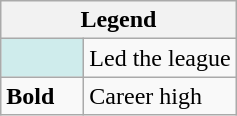<table class="wikitable">
<tr>
<th colspan="2">Legend</th>
</tr>
<tr>
<td style="background:#cfecec; width:3em;"></td>
<td>Led the league</td>
</tr>
<tr>
<td><strong>Bold</strong></td>
<td>Career high</td>
</tr>
</table>
